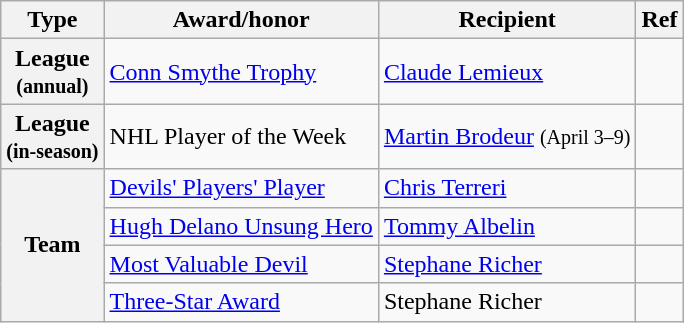<table class="wikitable">
<tr>
<th scope="col">Type</th>
<th scope="col">Award/honor</th>
<th scope="col">Recipient</th>
<th scope="col">Ref</th>
</tr>
<tr>
<th scope="row">League<br><small>(annual)</small></th>
<td><a href='#'>Conn Smythe Trophy</a></td>
<td><a href='#'>Claude Lemieux</a></td>
<td></td>
</tr>
<tr>
<th scope="row">League<br><small>(in-season)</small></th>
<td>NHL Player of the Week</td>
<td><a href='#'>Martin Brodeur</a> <small>(April 3–9)</small></td>
<td></td>
</tr>
<tr>
<th scope="row" rowspan="4">Team</th>
<td><a href='#'>Devils' Players' Player</a></td>
<td><a href='#'>Chris Terreri</a></td>
<td></td>
</tr>
<tr>
<td><a href='#'>Hugh Delano Unsung Hero</a></td>
<td><a href='#'>Tommy Albelin</a></td>
<td></td>
</tr>
<tr>
<td><a href='#'>Most Valuable Devil</a></td>
<td><a href='#'>Stephane Richer</a></td>
<td></td>
</tr>
<tr>
<td><a href='#'>Three-Star Award</a></td>
<td>Stephane Richer</td>
<td></td>
</tr>
</table>
